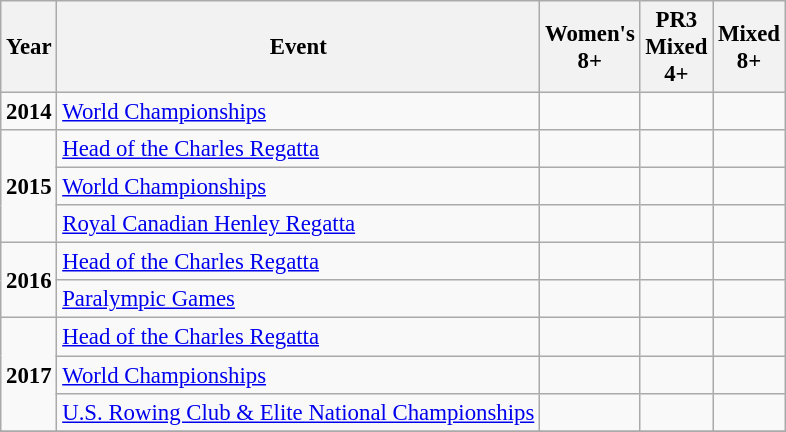<table class="wikitable" style="text-align:center; font-size:95%;">
<tr>
<th align=center>Year</th>
<th align=center>Event</th>
<th style="width:30px;">Women's 8+</th>
<th style="width:30px;">PR3 Mixed 4+</th>
<th style="width:30px;">Mixed 8+</th>
</tr>
<tr>
<td rowspan="1"><strong>2014</strong></td>
<td align=left><a href='#'>World Championships</a></td>
<td></td>
<td></td>
<td></td>
</tr>
<tr>
<td rowspan="3"><strong>2015</strong></td>
<td align=left><a href='#'>Head of the Charles Regatta</a></td>
<td></td>
<td></td>
<td></td>
</tr>
<tr>
<td align=left><a href='#'>World Championships</a></td>
<td></td>
<td></td>
<td></td>
</tr>
<tr>
<td align=left><a href='#'>Royal Canadian Henley Regatta</a></td>
<td></td>
<td></td>
<td></td>
</tr>
<tr>
<td rowspan="2"><strong>2016</strong></td>
<td align=left><a href='#'>Head of the Charles Regatta</a></td>
<td></td>
<td></td>
<td></td>
</tr>
<tr>
<td align=left><a href='#'>Paralympic Games</a></td>
<td></td>
<td></td>
<td></td>
</tr>
<tr>
<td rowspan="3"><strong>2017</strong></td>
<td align=left><a href='#'>Head of the Charles Regatta</a></td>
<td></td>
<td></td>
<td></td>
</tr>
<tr>
<td align=left><a href='#'>World Championships</a></td>
<td></td>
<td></td>
<td></td>
</tr>
<tr>
<td align=left><a href='#'>U.S. Rowing Club & Elite National Championships</a></td>
<td></td>
<td></td>
<td></td>
</tr>
<tr>
</tr>
</table>
